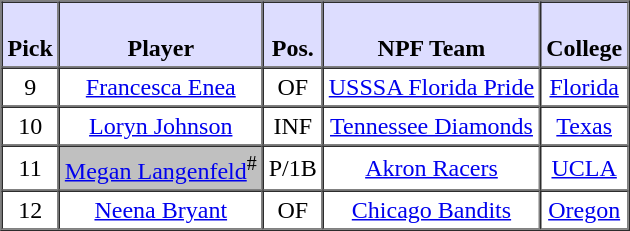<table style="text-align: center" border="1" cellpadding="3" cellspacing="0">
<tr>
<th style="background:#ddf;"><br>Pick</th>
<th style="background:#ddf;"><br>Player</th>
<th style="background:#ddf;"><br>Pos.</th>
<th style="background:#ddf;"><br>NPF Team</th>
<th style="background:#ddf;"><br>College</th>
</tr>
<tr>
<td>9</td>
<td><a href='#'>Francesca Enea</a></td>
<td>OF</td>
<td><a href='#'>USSSA Florida Pride</a></td>
<td><a href='#'>Florida</a></td>
</tr>
<tr>
<td>10</td>
<td><a href='#'>Loryn Johnson</a></td>
<td>INF</td>
<td><a href='#'>Tennessee Diamonds</a></td>
<td><a href='#'>Texas</a></td>
</tr>
<tr>
<td>11</td>
<td style="background:#C0C0C0;"><a href='#'>Megan Langenfeld</a><sup>#</sup></td>
<td>P/1B</td>
<td><a href='#'>Akron Racers</a></td>
<td><a href='#'>UCLA</a></td>
</tr>
<tr>
<td>12</td>
<td><a href='#'>Neena Bryant</a></td>
<td>OF</td>
<td><a href='#'>Chicago Bandits</a></td>
<td><a href='#'>Oregon</a></td>
</tr>
</table>
